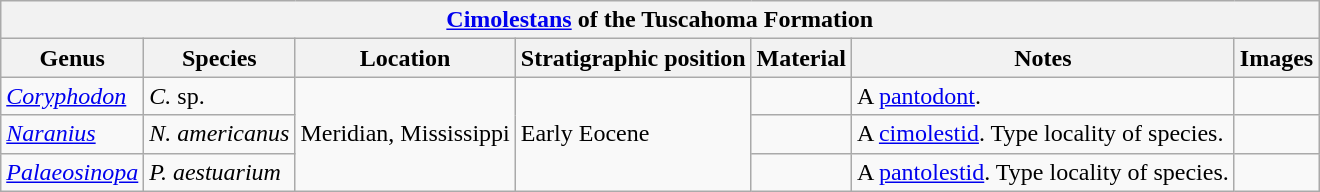<table class="wikitable">
<tr>
<th colspan="7"><a href='#'>Cimolestans</a> of the Tuscahoma Formation</th>
</tr>
<tr>
<th>Genus</th>
<th>Species</th>
<th>Location</th>
<th>Stratigraphic position</th>
<th>Material</th>
<th>Notes</th>
<th>Images</th>
</tr>
<tr>
<td><em><a href='#'>Coryphodon</a></em></td>
<td><em>C.</em> sp.</td>
<td rowspan="3">Meridian, Mississippi</td>
<td rowspan="3">Early Eocene</td>
<td></td>
<td>A <a href='#'>pantodont</a>.</td>
<td></td>
</tr>
<tr>
<td><em><a href='#'>Naranius</a></em></td>
<td><em>N. americanus</em></td>
<td></td>
<td>A <a href='#'>cimolestid</a>. Type locality of species.</td>
<td></td>
</tr>
<tr>
<td><em><a href='#'>Palaeosinopa</a></em></td>
<td><em>P. aestuarium</em></td>
<td></td>
<td>A <a href='#'>pantolestid</a>. Type locality of species.</td>
<td></td>
</tr>
</table>
